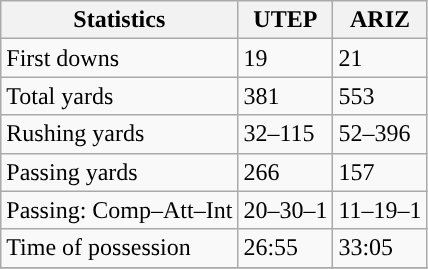<table class="wikitable" style="float: left;">
<tr>
<th>Statistics</th>
<th>UTEP</th>
<th>ARIZ</th>
</tr>
<tr>
<td>First downs</td>
<td>19</td>
<td>21</td>
</tr>
<tr>
<td>Total yards</td>
<td>381</td>
<td>553</td>
</tr>
<tr>
<td>Rushing yards</td>
<td>32–115</td>
<td>52–396</td>
</tr>
<tr>
<td>Passing yards</td>
<td>266</td>
<td>157</td>
</tr>
<tr>
<td>Passing: Comp–Att–Int</td>
<td>20–30–1</td>
<td>11–19–1</td>
</tr>
<tr>
<td>Time of possession</td>
<td>26:55</td>
<td>33:05</td>
</tr>
<tr>
</tr>
</table>
